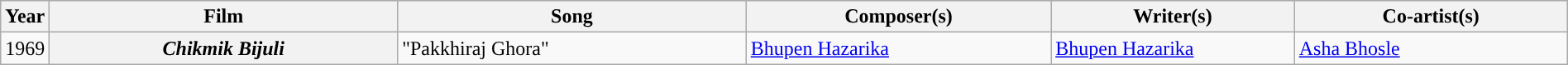<table class="wikitable plainrowheaders" width="100%" textcolor:#000;">
<tr style="background:#b0e0e66;">
<th><strong>Year</strong></th>
<th scope="col" width=23%><strong>Film</strong></th>
<th scope="col" width=23%><strong>Song</strong></th>
<th scope="col" width=20%><strong>Composer(s)</strong></th>
<th scope="col" width=16%><strong>Writer(s)</strong></th>
<th scope="col" width=18%><strong>Co-artist(s)</strong></th>
</tr>
<tr>
<td>1969</td>
<th><em>Chikmik Bijuli</em></th>
<td>"Pakkhiraj Ghora"</td>
<td><a href='#'>Bhupen Hazarika</a></td>
<td><a href='#'>Bhupen Hazarika</a></td>
<td><a href='#'>Asha Bhosle</a></td>
</tr>
</table>
